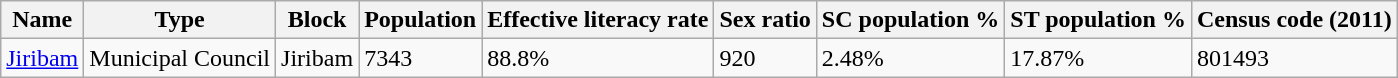<table class="wikitable sortable">
<tr>
<th>Name</th>
<th>Type</th>
<th>Block</th>
<th>Population</th>
<th>Effective literacy rate</th>
<th>Sex ratio</th>
<th>SC population %</th>
<th>ST population %</th>
<th>Census code (2011)</th>
</tr>
<tr>
<td><a href='#'>Jiribam</a></td>
<td>Municipal Council</td>
<td>Jiribam</td>
<td>7343</td>
<td>88.8%</td>
<td>920</td>
<td>2.48%</td>
<td>17.87%</td>
<td>801493</td>
</tr>
</table>
